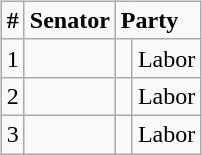<table style="width:100%;">
<tr style=vertical-align:top>
<td><br>






</td>
<td align=right><br><table class="wikitable">
<tr>
<td><strong>#</strong></td>
<td><strong>Senator</strong></td>
<td colspan="2"><strong>Party</strong></td>
</tr>
<tr>
<td>1</td>
<td></td>
<td> </td>
<td>Labor</td>
</tr>
<tr>
<td>2</td>
<td></td>
<td> </td>
<td>Labor</td>
</tr>
<tr>
<td>3</td>
<td></td>
<td> </td>
<td>Labor</td>
</tr>
</table>
</td>
</tr>
</table>
